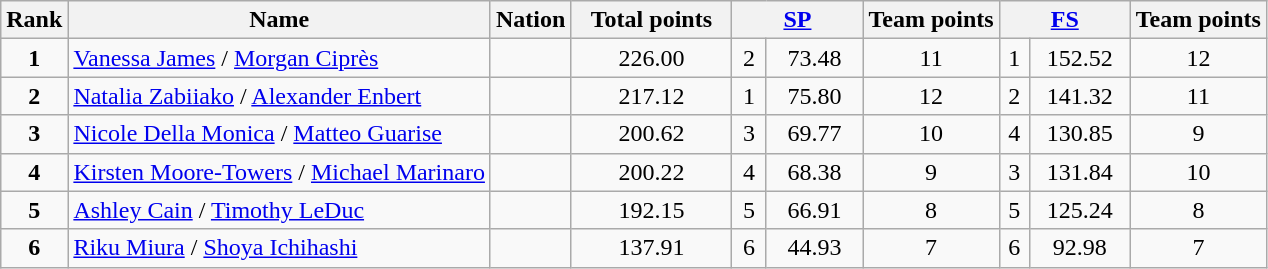<table class="wikitable sortable">
<tr>
<th>Rank</th>
<th>Name</th>
<th>Nation</th>
<th width="100">Total points</th>
<th width="80" colspan="2"><a href='#'>SP</a></th>
<th>Team points</th>
<th width="80" colspan="2"><a href='#'>FS</a></th>
<th>Team points</th>
</tr>
<tr>
<td style="text-align: center;"><strong>1</strong></td>
<td><a href='#'>Vanessa James</a> / <a href='#'>Morgan Ciprès</a></td>
<td></td>
<td style="text-align: center;">226.00</td>
<td style="text-align: center;">2</td>
<td style="text-align: center;">73.48</td>
<td style="text-align: center;">11</td>
<td style="text-align: center;">1</td>
<td style="text-align: center;">152.52</td>
<td style="text-align: center;">12</td>
</tr>
<tr>
<td style="text-align: center;"><strong>2</strong></td>
<td><a href='#'>Natalia Zabiiako</a> / <a href='#'>Alexander Enbert</a></td>
<td></td>
<td style="text-align: center;">217.12</td>
<td style="text-align: center;">1</td>
<td style="text-align: center;">75.80</td>
<td style="text-align: center;">12</td>
<td style="text-align: center;">2</td>
<td style="text-align: center;">141.32</td>
<td style="text-align: center;">11</td>
</tr>
<tr>
<td style="text-align: center;"><strong>3</strong></td>
<td><a href='#'>Nicole Della Monica</a> / <a href='#'>Matteo Guarise</a></td>
<td></td>
<td style="text-align: center;">200.62</td>
<td style="text-align: center;">3</td>
<td style="text-align: center;">69.77</td>
<td style="text-align: center;">10</td>
<td style="text-align: center;">4</td>
<td style="text-align: center;">130.85</td>
<td style="text-align: center;">9</td>
</tr>
<tr>
<td style="text-align: center;"><strong>4</strong></td>
<td><a href='#'>Kirsten Moore-Towers</a> / <a href='#'>Michael Marinaro</a></td>
<td></td>
<td style="text-align: center;">200.22</td>
<td style="text-align: center;">4</td>
<td style="text-align: center;">68.38</td>
<td style="text-align: center;">9</td>
<td style="text-align: center;">3</td>
<td style="text-align: center;">131.84</td>
<td style="text-align: center;">10</td>
</tr>
<tr>
<td style="text-align: center;"><strong>5</strong></td>
<td><a href='#'>Ashley Cain</a> / <a href='#'>Timothy LeDuc</a></td>
<td></td>
<td style="text-align: center;">192.15</td>
<td style="text-align: center;">5</td>
<td style="text-align: center;">66.91</td>
<td style="text-align: center;">8</td>
<td style="text-align: center;">5</td>
<td style="text-align: center;">125.24</td>
<td style="text-align: center;">8</td>
</tr>
<tr>
<td style="text-align: center;"><strong>6</strong></td>
<td><a href='#'>Riku Miura</a> / <a href='#'>Shoya Ichihashi</a></td>
<td></td>
<td style="text-align: center;">137.91</td>
<td style="text-align: center;">6</td>
<td style="text-align: center;">44.93</td>
<td style="text-align: center;">7</td>
<td style="text-align: center;">6</td>
<td style="text-align: center;">92.98</td>
<td style="text-align: center;">7</td>
</tr>
</table>
